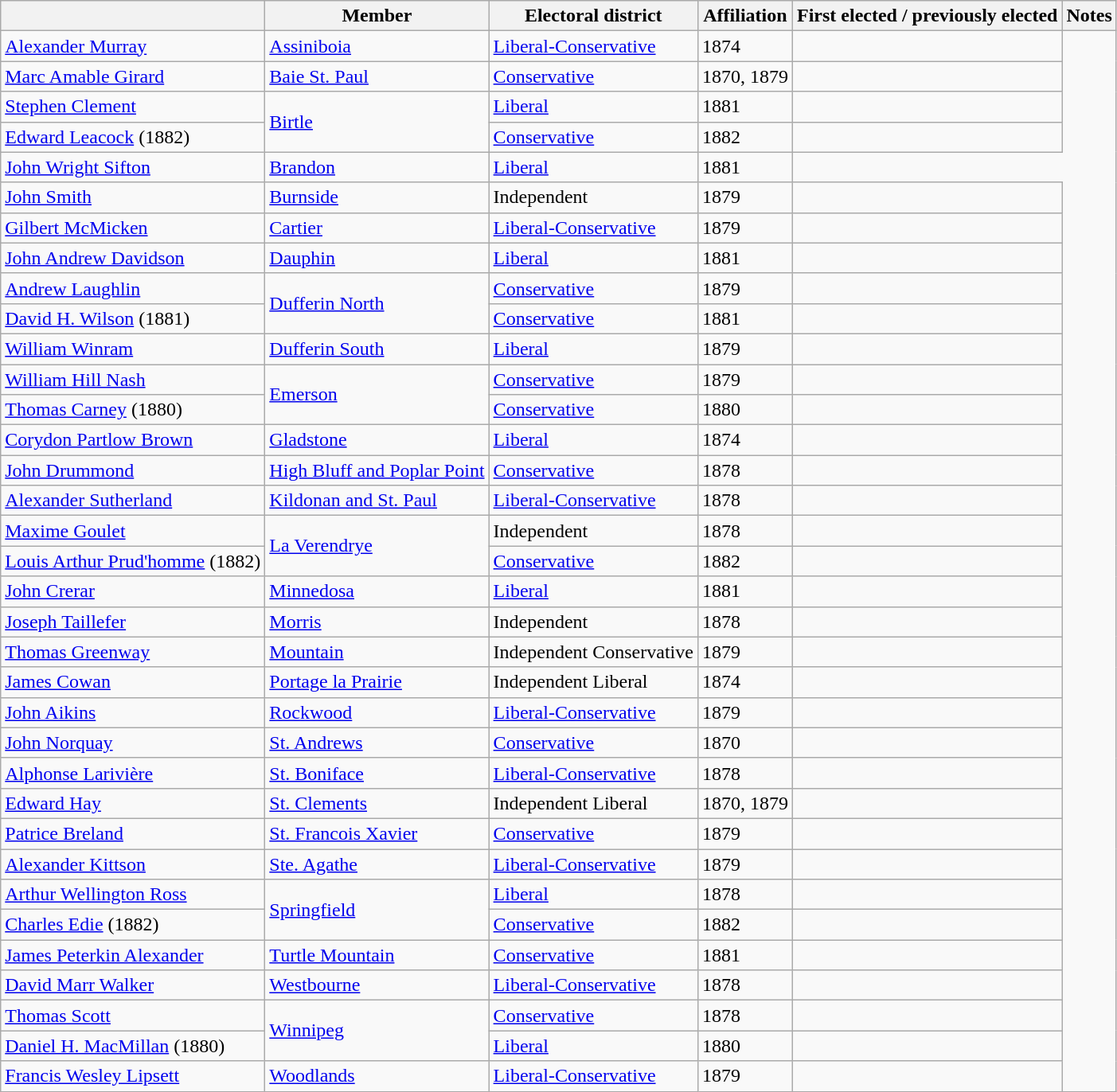<table class="wikitable sortable">
<tr>
<th></th>
<th>Member</th>
<th>Electoral district</th>
<th>Affiliation</th>
<th>First elected / previously elected</th>
<th>Notes</th>
</tr>
<tr>
<td><a href='#'>Alexander Murray</a></td>
<td><a href='#'>Assiniboia</a></td>
<td><a href='#'>Liberal-Conservative</a></td>
<td>1874</td>
<td></td>
</tr>
<tr>
<td><a href='#'>Marc Amable Girard</a></td>
<td><a href='#'>Baie St. Paul</a></td>
<td><a href='#'>Conservative</a></td>
<td>1870, 1879</td>
<td></td>
</tr>
<tr>
<td><a href='#'>Stephen Clement</a></td>
<td rowspan=2><a href='#'>Birtle</a></td>
<td><a href='#'>Liberal</a></td>
<td>1881</td>
<td></td>
</tr>
<tr>
<td><a href='#'>Edward Leacock</a> (1882)</td>
<td><a href='#'>Conservative</a></td>
<td>1882</td>
<td></td>
</tr>
<tr>
<td><a href='#'>John Wright Sifton</a></td>
<td><a href='#'>Brandon</a></td>
<td><a href='#'>Liberal</a></td>
<td>1881</td>
</tr>
<tr>
<td><a href='#'>John Smith</a></td>
<td><a href='#'>Burnside</a></td>
<td>Independent</td>
<td>1879</td>
<td></td>
</tr>
<tr>
<td><a href='#'>Gilbert McMicken</a></td>
<td><a href='#'>Cartier</a></td>
<td><a href='#'>Liberal-Conservative</a></td>
<td>1879</td>
<td></td>
</tr>
<tr>
<td><a href='#'>John Andrew Davidson</a></td>
<td><a href='#'>Dauphin</a></td>
<td><a href='#'>Liberal</a></td>
<td>1881</td>
<td></td>
</tr>
<tr>
<td><a href='#'>Andrew Laughlin</a></td>
<td rowspan=2><a href='#'>Dufferin North</a></td>
<td><a href='#'>Conservative</a></td>
<td>1879</td>
<td></td>
</tr>
<tr>
<td><a href='#'>David H. Wilson</a> (1881)</td>
<td><a href='#'>Conservative</a></td>
<td>1881</td>
<td></td>
</tr>
<tr>
<td><a href='#'>William Winram</a></td>
<td><a href='#'>Dufferin South</a></td>
<td><a href='#'>Liberal</a></td>
<td>1879</td>
<td></td>
</tr>
<tr>
<td><a href='#'>William Hill Nash</a></td>
<td rowspan=2><a href='#'>Emerson</a></td>
<td><a href='#'>Conservative</a></td>
<td>1879</td>
<td></td>
</tr>
<tr>
<td><a href='#'>Thomas Carney</a> (1880)</td>
<td><a href='#'>Conservative</a></td>
<td>1880</td>
<td></td>
</tr>
<tr>
<td><a href='#'>Corydon Partlow Brown</a></td>
<td><a href='#'>Gladstone</a></td>
<td><a href='#'>Liberal</a></td>
<td>1874</td>
<td></td>
</tr>
<tr>
<td><a href='#'>John Drummond</a></td>
<td><a href='#'>High Bluff and Poplar Point</a></td>
<td><a href='#'>Conservative</a></td>
<td>1878</td>
<td></td>
</tr>
<tr>
<td><a href='#'>Alexander Sutherland</a></td>
<td><a href='#'>Kildonan and St. Paul</a></td>
<td><a href='#'>Liberal-Conservative</a></td>
<td>1878</td>
<td></td>
</tr>
<tr>
<td><a href='#'>Maxime Goulet</a></td>
<td rowspan=2><a href='#'>La Verendrye</a></td>
<td>Independent</td>
<td>1878</td>
<td></td>
</tr>
<tr>
<td><a href='#'>Louis Arthur Prud'homme</a> (1882)</td>
<td><a href='#'>Conservative</a></td>
<td>1882</td>
<td></td>
</tr>
<tr>
<td><a href='#'>John Crerar</a></td>
<td><a href='#'>Minnedosa</a></td>
<td><a href='#'>Liberal</a></td>
<td>1881</td>
<td></td>
</tr>
<tr>
<td><a href='#'>Joseph Taillefer</a></td>
<td><a href='#'>Morris</a></td>
<td>Independent</td>
<td>1878</td>
<td></td>
</tr>
<tr>
<td><a href='#'>Thomas Greenway</a></td>
<td><a href='#'>Mountain</a></td>
<td>Independent Conservative</td>
<td>1879</td>
<td></td>
</tr>
<tr>
<td><a href='#'>James Cowan</a></td>
<td><a href='#'>Portage la Prairie</a></td>
<td>Independent Liberal</td>
<td>1874</td>
<td></td>
</tr>
<tr>
<td><a href='#'>John Aikins</a></td>
<td><a href='#'>Rockwood</a></td>
<td><a href='#'>Liberal-Conservative</a></td>
<td>1879</td>
<td></td>
</tr>
<tr>
<td><a href='#'>John Norquay</a></td>
<td><a href='#'>St. Andrews</a></td>
<td><a href='#'>Conservative</a></td>
<td>1870</td>
<td></td>
</tr>
<tr>
<td><a href='#'>Alphonse Larivière</a></td>
<td><a href='#'>St. Boniface</a></td>
<td><a href='#'>Liberal-Conservative</a></td>
<td>1878</td>
<td></td>
</tr>
<tr>
<td><a href='#'>Edward Hay</a></td>
<td><a href='#'>St. Clements</a></td>
<td>Independent Liberal</td>
<td>1870, 1879</td>
<td></td>
</tr>
<tr>
<td><a href='#'>Patrice Breland</a></td>
<td><a href='#'>St. Francois Xavier</a></td>
<td><a href='#'>Conservative</a></td>
<td>1879</td>
<td></td>
</tr>
<tr>
<td><a href='#'>Alexander Kittson</a></td>
<td><a href='#'>Ste. Agathe</a></td>
<td><a href='#'>Liberal-Conservative</a></td>
<td>1879</td>
<td></td>
</tr>
<tr>
<td><a href='#'>Arthur Wellington Ross</a></td>
<td rowspan=2><a href='#'>Springfield</a></td>
<td><a href='#'>Liberal</a></td>
<td>1878</td>
<td></td>
</tr>
<tr>
<td><a href='#'>Charles Edie</a> (1882)</td>
<td><a href='#'>Conservative</a></td>
<td>1882</td>
<td></td>
</tr>
<tr>
<td><a href='#'>James Peterkin Alexander</a></td>
<td><a href='#'>Turtle Mountain</a></td>
<td><a href='#'>Conservative</a></td>
<td>1881</td>
<td></td>
</tr>
<tr>
<td><a href='#'>David Marr Walker</a></td>
<td><a href='#'>Westbourne</a></td>
<td><a href='#'>Liberal-Conservative</a></td>
<td>1878</td>
<td></td>
</tr>
<tr>
<td><a href='#'>Thomas Scott</a></td>
<td rowspan=2><a href='#'>Winnipeg</a></td>
<td><a href='#'>Conservative</a></td>
<td>1878</td>
<td></td>
</tr>
<tr>
<td><a href='#'>Daniel H. MacMillan</a> (1880)</td>
<td><a href='#'>Liberal</a></td>
<td>1880</td>
<td></td>
</tr>
<tr>
<td><a href='#'>Francis Wesley Lipsett</a></td>
<td><a href='#'>Woodlands</a></td>
<td><a href='#'>Liberal-Conservative</a></td>
<td>1879</td>
<td></td>
</tr>
</table>
